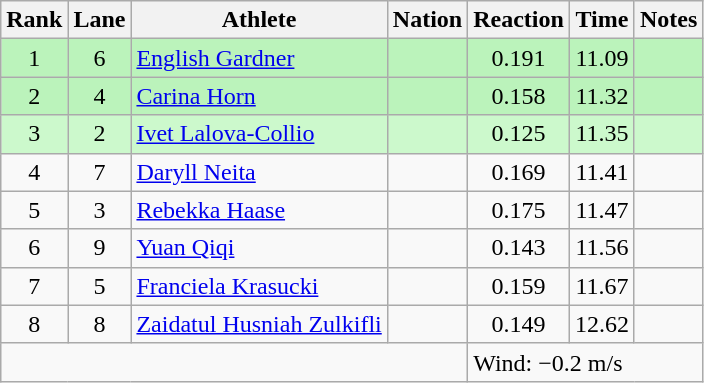<table class="wikitable sortable" style="text-align:center">
<tr>
<th>Rank</th>
<th>Lane</th>
<th>Athlete</th>
<th>Nation</th>
<th>Reaction</th>
<th>Time</th>
<th>Notes</th>
</tr>
<tr bgcolor=#bbf3bb>
<td>1</td>
<td>6</td>
<td align=left><a href='#'>English Gardner</a></td>
<td align=left></td>
<td>0.191</td>
<td>11.09</td>
<td></td>
</tr>
<tr bgcolor=#bbf3bb>
<td>2</td>
<td>4</td>
<td align=left><a href='#'>Carina Horn</a></td>
<td align=left></td>
<td>0.158</td>
<td>11.32</td>
<td></td>
</tr>
<tr bgcolor=#ccf9cc>
<td>3</td>
<td>2</td>
<td align=left><a href='#'>Ivet Lalova-Collio</a></td>
<td align=left></td>
<td>0.125</td>
<td>11.35</td>
<td></td>
</tr>
<tr>
<td>4</td>
<td>7</td>
<td align=left><a href='#'>Daryll Neita</a></td>
<td align=left></td>
<td>0.169</td>
<td>11.41</td>
<td></td>
</tr>
<tr>
<td>5</td>
<td>3</td>
<td align=left><a href='#'>Rebekka Haase</a></td>
<td align=left></td>
<td>0.175</td>
<td>11.47</td>
<td></td>
</tr>
<tr>
<td>6</td>
<td>9</td>
<td align=left><a href='#'>Yuan Qiqi</a></td>
<td align=left></td>
<td>0.143</td>
<td>11.56</td>
<td></td>
</tr>
<tr>
<td>7</td>
<td>5</td>
<td align=left><a href='#'>Franciela Krasucki</a></td>
<td align=left></td>
<td>0.159</td>
<td>11.67</td>
<td></td>
</tr>
<tr>
<td>8</td>
<td>8</td>
<td align=left><a href='#'>Zaidatul Husniah Zulkifli</a></td>
<td align=left></td>
<td>0.149</td>
<td>12.62</td>
<td></td>
</tr>
<tr class="sortbottom">
<td colspan=4></td>
<td colspan="3" style="text-align:left;">Wind: −0.2 m/s</td>
</tr>
</table>
